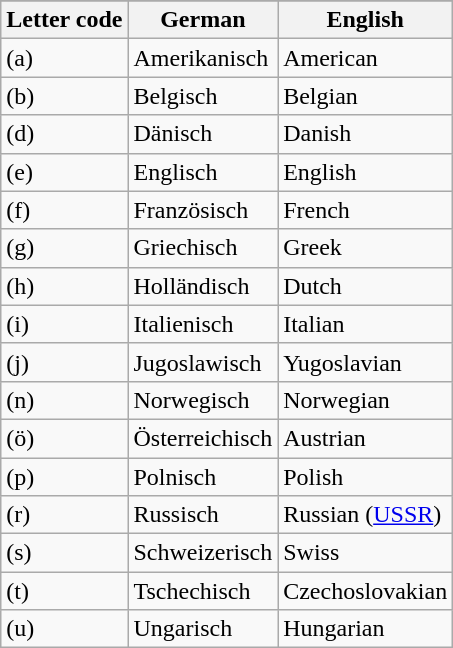<table class="wikitable mw-collapsible mw-collapsed">
<tr>
</tr>
<tr>
<th>Letter code</th>
<th>German</th>
<th>English</th>
</tr>
<tr>
<td>(a)</td>
<td>Amerikanisch</td>
<td>American</td>
</tr>
<tr>
<td>(b)</td>
<td>Belgisch</td>
<td>Belgian</td>
</tr>
<tr>
<td>(d)</td>
<td>Dänisch</td>
<td>Danish</td>
</tr>
<tr>
<td>(e)</td>
<td>Englisch</td>
<td>English</td>
</tr>
<tr>
<td>(f)</td>
<td>Französisch</td>
<td>French</td>
</tr>
<tr>
<td>(g)</td>
<td>Griechisch</td>
<td>Greek</td>
</tr>
<tr>
<td>(h)</td>
<td>Holländisch</td>
<td>Dutch</td>
</tr>
<tr>
<td>(i)</td>
<td>Italienisch</td>
<td>Italian</td>
</tr>
<tr>
<td>(j)</td>
<td>Jugoslawisch</td>
<td>Yugoslavian</td>
</tr>
<tr>
<td>(n)</td>
<td>Norwegisch</td>
<td>Norwegian</td>
</tr>
<tr>
<td>(ö)</td>
<td>Österreichisch</td>
<td>Austrian</td>
</tr>
<tr>
<td>(p)</td>
<td>Polnisch</td>
<td>Polish</td>
</tr>
<tr>
<td>(r)</td>
<td>Russisch</td>
<td>Russian (<a href='#'>USSR</a>)</td>
</tr>
<tr>
<td>(s)</td>
<td>Schweizerisch</td>
<td>Swiss</td>
</tr>
<tr>
<td>(t)</td>
<td>Tschechisch</td>
<td>Czechoslovakian</td>
</tr>
<tr>
<td>(u)</td>
<td>Ungarisch</td>
<td>Hungarian</td>
</tr>
</table>
